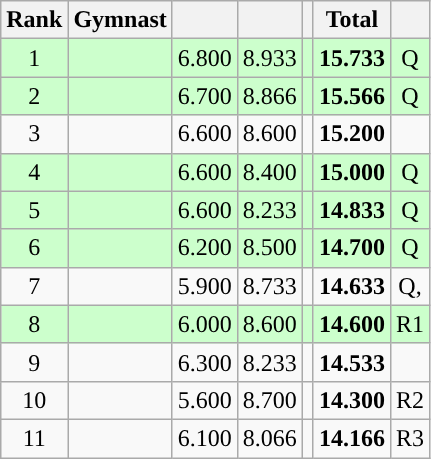<table class="wikitable sortable" style="text-align:center">
<tr>
<th>Rank</th>
<th>Gymnast</th>
<th><small></small></th>
<th><small></small></th>
<th><small></small></th>
<th>Total</th>
<th><small></small></th>
</tr>
<tr bgcolor=ccffcc>
<td>1</td>
<td align=left></td>
<td>6.800</td>
<td>8.933</td>
<td></td>
<td><strong>15.733</strong></td>
<td>Q</td>
</tr>
<tr bgcolor=ccffcc>
<td>2</td>
<td align=left></td>
<td>6.700</td>
<td>8.866</td>
<td></td>
<td><strong>15.566</strong></td>
<td>Q</td>
</tr>
<tr>
<td>3</td>
<td align=left></td>
<td>6.600</td>
<td>8.600</td>
<td></td>
<td><strong>15.200</strong></td>
<td></td>
</tr>
<tr bgcolor=ccffcc>
<td>4</td>
<td align=left></td>
<td>6.600</td>
<td>8.400</td>
<td></td>
<td><strong>15.000</strong></td>
<td>Q</td>
</tr>
<tr bgcolor=ccffcc>
<td>5</td>
<td align=left></td>
<td>6.600</td>
<td>8.233</td>
<td></td>
<td><strong>14.833</strong></td>
<td>Q</td>
</tr>
<tr bgcolor=ccffcc>
<td>6</td>
<td align=left></td>
<td>6.200</td>
<td>8.500</td>
<td></td>
<td><strong>14.700</strong></td>
<td>Q</td>
</tr>
<tr>
<td>7</td>
<td align=left></td>
<td>5.900</td>
<td>8.733</td>
<td></td>
<td><strong>14.633</strong></td>
<td>Q, </td>
</tr>
<tr bgcolor=ccffcc>
<td>8</td>
<td align=left></td>
<td>6.000</td>
<td>8.600</td>
<td></td>
<td><strong>14.600</strong></td>
<td>R1</td>
</tr>
<tr>
<td>9</td>
<td align=left></td>
<td>6.300</td>
<td>8.233</td>
<td></td>
<td><strong>14.533</strong></td>
<td></td>
</tr>
<tr>
<td>10</td>
<td align=left></td>
<td>5.600</td>
<td>8.700</td>
<td></td>
<td><strong>14.300</strong></td>
<td>R2</td>
</tr>
<tr>
<td>11</td>
<td align=left></td>
<td>6.100</td>
<td>8.066</td>
<td></td>
<td><strong>14.166</strong></td>
<td>R3</td>
</tr>
</table>
